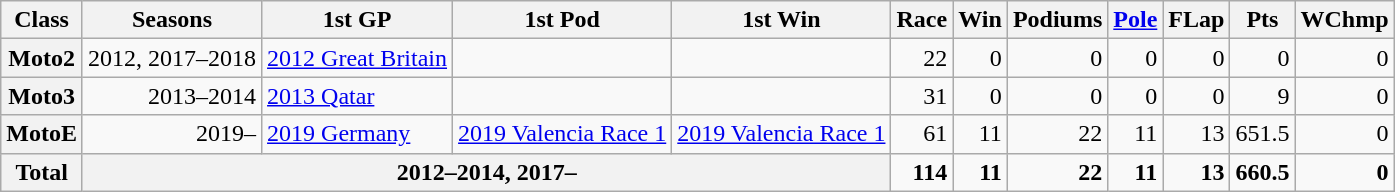<table class="wikitable" style=text-align:right>
<tr>
<th>Class</th>
<th>Seasons</th>
<th>1st GP</th>
<th>1st Pod</th>
<th>1st Win</th>
<th>Race</th>
<th>Win</th>
<th>Podiums</th>
<th><a href='#'>Pole</a></th>
<th>FLap</th>
<th>Pts</th>
<th>WChmp</th>
</tr>
<tr>
<th>Moto2</th>
<td>2012, 2017–2018</td>
<td align="left"><a href='#'>2012 Great Britain</a></td>
<td align="left"></td>
<td align="left"></td>
<td>22</td>
<td>0</td>
<td>0</td>
<td>0</td>
<td>0</td>
<td>0</td>
<td>0</td>
</tr>
<tr>
<th>Moto3</th>
<td>2013–2014</td>
<td align="left"><a href='#'>2013 Qatar</a></td>
<td align="left"></td>
<td align="left"></td>
<td>31</td>
<td>0</td>
<td>0</td>
<td>0</td>
<td>0</td>
<td>9</td>
<td>0</td>
</tr>
<tr>
<th>MotoE</th>
<td>2019–</td>
<td align="left"><a href='#'>2019 Germany</a></td>
<td align="left"><a href='#'>2019 Valencia Race 1</a></td>
<td align="left"><a href='#'>2019 Valencia Race 1</a></td>
<td>61</td>
<td>11</td>
<td>22</td>
<td>11</td>
<td>13</td>
<td>651.5</td>
<td>0</td>
</tr>
<tr>
<th>Total</th>
<th colspan="4">2012–2014, 2017–</th>
<td><strong>114</strong></td>
<td><strong>11</strong></td>
<td><strong>22</strong></td>
<td><strong>11</strong></td>
<td><strong>13</strong></td>
<td><strong>660.5</strong></td>
<td><strong>0</strong></td>
</tr>
</table>
